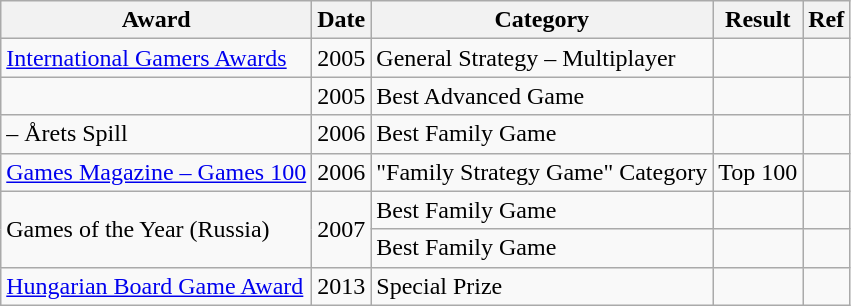<table class="wikitable">
<tr>
<th>Award</th>
<th>Date</th>
<th>Category</th>
<th>Result</th>
<th>Ref</th>
</tr>
<tr>
<td><a href='#'>International Gamers Awards</a></td>
<td style="text-align: center;">2005</td>
<td>General Strategy – Multiplayer</td>
<td></td>
<td></td>
</tr>
<tr>
<td></td>
<td style="text-align: center;">2005</td>
<td>Best Advanced Game</td>
<td></td>
<td></td>
</tr>
<tr>
<td> – Årets Spill</td>
<td style="text-align: center;">2006</td>
<td>Best Family Game</td>
<td></td>
<td></td>
</tr>
<tr>
<td><a href='#'>Games Magazine – Games 100</a></td>
<td style="text-align: center;">2006</td>
<td>"Family Strategy Game" Category</td>
<td style="text-align: center;">Top 100</td>
<td></td>
</tr>
<tr>
<td rowspan=2>Games of the Year (Russia)</td>
<td rowspan=2 style="text-align: center;">2007</td>
<td>Best Family Game</td>
<td></td>
<td></td>
</tr>
<tr>
<td>Best Family Game</td>
<td></td>
<td></td>
</tr>
<tr>
<td><a href='#'>Hungarian Board Game Award</a></td>
<td style="text-align: center;">2013</td>
<td>Special Prize</td>
<td></td>
<td></td>
</tr>
</table>
